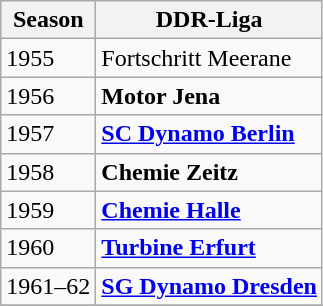<table class="wikitable">
<tr>
<th>Season</th>
<th>DDR-Liga</th>
</tr>
<tr>
<td>1955</td>
<td>Fortschritt Meerane</td>
</tr>
<tr>
<td>1956</td>
<td><strong>Motor Jena</strong></td>
</tr>
<tr>
<td>1957</td>
<td><strong><a href='#'>SC Dynamo Berlin</a></strong></td>
</tr>
<tr>
<td>1958</td>
<td><strong>Chemie Zeitz</strong></td>
</tr>
<tr>
<td>1959</td>
<td><strong><a href='#'>Chemie Halle</a></strong></td>
</tr>
<tr>
<td>1960</td>
<td><strong><a href='#'>Turbine Erfurt</a></strong></td>
</tr>
<tr>
<td>1961–62</td>
<td><strong><a href='#'>SG Dynamo Dresden</a></strong></td>
</tr>
<tr>
</tr>
</table>
